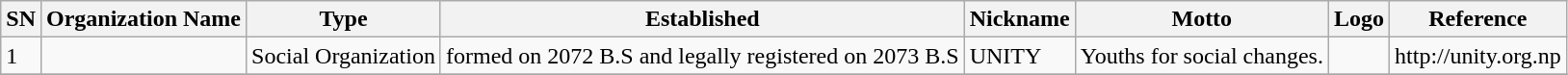<table class="wikitable">
<tr>
<th>SN</th>
<th>Organization Name</th>
<th>Type</th>
<th>Established</th>
<th>Nickname</th>
<th>Motto</th>
<th>Logo</th>
<th>Reference</th>
</tr>
<tr>
<td>1</td>
<td></td>
<td>Social Organization</td>
<td>formed on 2072 B.S and legally registered on 2073 B.S</td>
<td>UNITY</td>
<td>Youths for social changes.</td>
<td></td>
<td>http://unity.org.np</td>
</tr>
<tr>
</tr>
</table>
